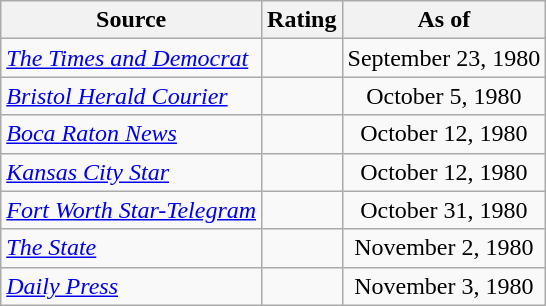<table class="wikitable" style="text-align:center">
<tr>
<th>Source</th>
<th>Rating</th>
<th>As of</th>
</tr>
<tr>
<td align="left"><em><a href='#'>The Times and Democrat</a></em></td>
<td></td>
<td>September 23, 1980</td>
</tr>
<tr>
<td align="left"><em><a href='#'>Bristol Herald Courier</a></em></td>
<td></td>
<td>October 5, 1980</td>
</tr>
<tr>
<td align="left"><em><a href='#'>Boca Raton News</a></em></td>
<td></td>
<td>October 12, 1980</td>
</tr>
<tr>
<td align="left"><em><a href='#'>Kansas City Star</a></em></td>
<td></td>
<td>October 12, 1980</td>
</tr>
<tr>
<td align="left"><em><a href='#'>Fort Worth Star-Telegram</a></em></td>
<td></td>
<td>October 31, 1980</td>
</tr>
<tr>
<td align="left"><em><a href='#'>The State</a></em></td>
<td></td>
<td>November 2, 1980</td>
</tr>
<tr>
<td align="left"><em><a href='#'>Daily Press</a></em></td>
<td></td>
<td>November 3, 1980</td>
</tr>
</table>
